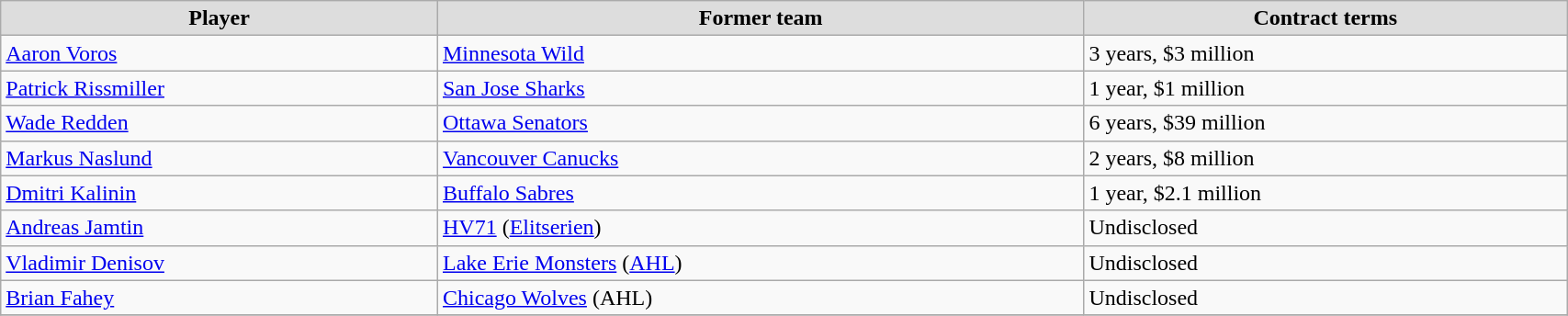<table class="wikitable" width=90%>
<tr align="center"  bgcolor="#dddddd">
<td><strong>Player</strong></td>
<td><strong>Former team</strong></td>
<td><strong>Contract terms</strong></td>
</tr>
<tr>
<td><a href='#'>Aaron Voros</a></td>
<td><a href='#'>Minnesota Wild</a></td>
<td>3 years, $3 million</td>
</tr>
<tr>
<td><a href='#'>Patrick Rissmiller</a></td>
<td><a href='#'>San Jose Sharks</a></td>
<td>1 year, $1 million</td>
</tr>
<tr>
<td><a href='#'>Wade Redden</a></td>
<td><a href='#'>Ottawa Senators</a></td>
<td>6 years, $39 million</td>
</tr>
<tr>
<td><a href='#'>Markus Naslund</a></td>
<td><a href='#'>Vancouver Canucks</a></td>
<td>2 years, $8 million</td>
</tr>
<tr>
<td><a href='#'>Dmitri Kalinin</a></td>
<td><a href='#'>Buffalo Sabres</a></td>
<td>1 year, $2.1 million</td>
</tr>
<tr>
<td><a href='#'>Andreas Jamtin</a></td>
<td><a href='#'>HV71</a> (<a href='#'>Elitserien</a>)</td>
<td>Undisclosed</td>
</tr>
<tr>
<td><a href='#'>Vladimir Denisov</a></td>
<td><a href='#'>Lake Erie Monsters</a> (<a href='#'>AHL</a>)</td>
<td>Undisclosed</td>
</tr>
<tr>
<td><a href='#'>Brian Fahey</a></td>
<td><a href='#'>Chicago Wolves</a> (AHL)</td>
<td>Undisclosed</td>
</tr>
<tr>
</tr>
</table>
